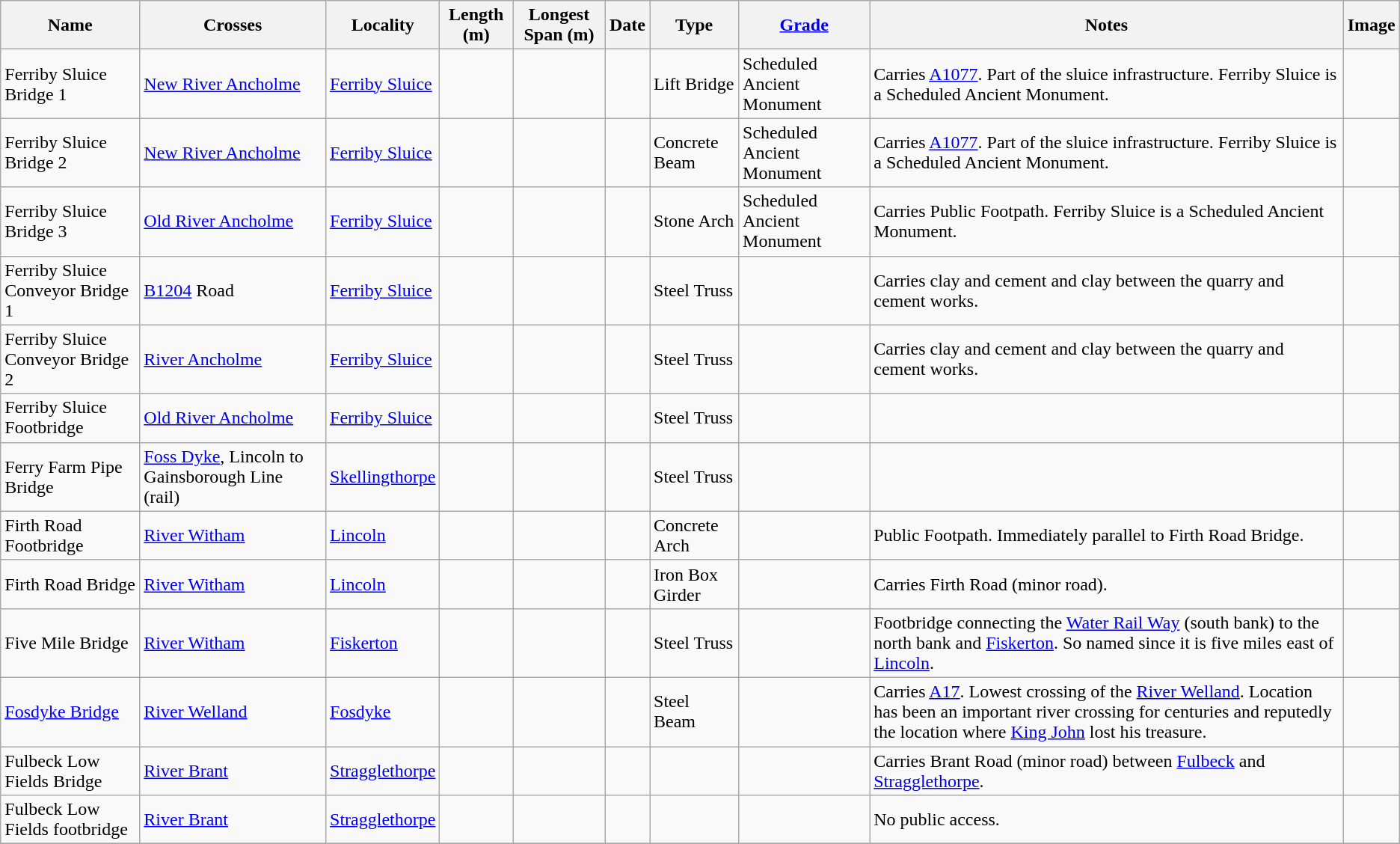<table class="wikitable sortable">
<tr>
<th>Name</th>
<th>Crosses</th>
<th>Locality</th>
<th>Length (m)</th>
<th>Longest Span (m)</th>
<th>Date</th>
<th>Type</th>
<th><a href='#'>Grade</a></th>
<th class="unsortable">Notes</th>
<th class="unsortable">Image</th>
</tr>
<tr>
<td>Ferriby Sluice Bridge 1</td>
<td><a href='#'>New River Ancholme</a></td>
<td><a href='#'>Ferriby Sluice</a></td>
<td></td>
<td></td>
<td></td>
<td>Lift Bridge</td>
<td>Scheduled Ancient Monument</td>
<td>Carries <a href='#'>A1077</a>. Part of the sluice infrastructure. Ferriby Sluice is a Scheduled Ancient Monument.</td>
<td></td>
</tr>
<tr>
<td>Ferriby Sluice Bridge 2</td>
<td><a href='#'>New River Ancholme</a></td>
<td><a href='#'>Ferriby Sluice</a></td>
<td></td>
<td></td>
<td></td>
<td>Concrete Beam</td>
<td>Scheduled Ancient Monument</td>
<td>Carries <a href='#'>A1077</a>. Part of the sluice infrastructure. Ferriby Sluice is a Scheduled Ancient Monument.</td>
<td></td>
</tr>
<tr>
<td>Ferriby Sluice Bridge 3</td>
<td><a href='#'>Old River Ancholme</a></td>
<td><a href='#'>Ferriby Sluice</a></td>
<td></td>
<td></td>
<td></td>
<td>Stone Arch</td>
<td>Scheduled Ancient Monument</td>
<td>Carries Public Footpath. Ferriby Sluice is a Scheduled Ancient Monument.</td>
<td></td>
</tr>
<tr>
<td>Ferriby Sluice Conveyor Bridge 1</td>
<td><a href='#'>B1204</a> Road</td>
<td><a href='#'>Ferriby Sluice</a></td>
<td></td>
<td></td>
<td></td>
<td>Steel Truss</td>
<td></td>
<td>Carries clay and cement and clay between the quarry and cement works.</td>
<td></td>
</tr>
<tr>
<td>Ferriby Sluice Conveyor Bridge 2</td>
<td><a href='#'>River Ancholme</a></td>
<td><a href='#'>Ferriby Sluice</a></td>
<td></td>
<td></td>
<td></td>
<td>Steel Truss</td>
<td></td>
<td>Carries clay and cement and clay between the quarry and cement works.</td>
<td></td>
</tr>
<tr>
<td>Ferriby Sluice Footbridge</td>
<td><a href='#'>Old River Ancholme</a></td>
<td><a href='#'>Ferriby Sluice</a></td>
<td></td>
<td></td>
<td></td>
<td>Steel Truss</td>
<td></td>
<td></td>
<td></td>
</tr>
<tr>
<td>Ferry Farm Pipe Bridge</td>
<td><a href='#'>Foss Dyke</a>, Lincoln to Gainsborough Line (rail)</td>
<td><a href='#'>Skellingthorpe</a></td>
<td></td>
<td></td>
<td></td>
<td>Steel Truss</td>
<td></td>
<td></td>
<td></td>
</tr>
<tr>
<td>Firth Road Footbridge</td>
<td><a href='#'>River Witham</a></td>
<td><a href='#'>Lincoln</a></td>
<td></td>
<td></td>
<td></td>
<td>Concrete Arch</td>
<td></td>
<td>Public Footpath. Immediately parallel to Firth Road Bridge.</td>
<td></td>
</tr>
<tr>
<td>Firth Road Bridge</td>
<td><a href='#'>River Witham</a></td>
<td><a href='#'>Lincoln</a></td>
<td></td>
<td></td>
<td></td>
<td>Iron Box Girder</td>
<td></td>
<td>Carries Firth Road (minor road).</td>
<td></td>
</tr>
<tr>
<td>Five Mile Bridge</td>
<td><a href='#'>River Witham</a></td>
<td><a href='#'>Fiskerton</a></td>
<td></td>
<td></td>
<td></td>
<td>Steel Truss</td>
<td></td>
<td>Footbridge connecting the <a href='#'>Water Rail Way</a> (south bank) to the north bank and <a href='#'>Fiskerton</a>. So named since it is five miles east of <a href='#'>Lincoln</a>.</td>
<td></td>
</tr>
<tr>
<td><a href='#'>Fosdyke Bridge</a></td>
<td><a href='#'>River Welland</a></td>
<td><a href='#'>Fosdyke</a></td>
<td></td>
<td></td>
<td></td>
<td>Steel Beam</td>
<td></td>
<td>Carries <a href='#'>A17</a>. Lowest crossing of the <a href='#'>River Welland</a>. Location has been an important river crossing for centuries and reputedly the location where <a href='#'>King John</a> lost his treasure.</td>
<td></td>
</tr>
<tr>
<td>Fulbeck Low Fields Bridge</td>
<td><a href='#'>River Brant</a></td>
<td><a href='#'>Stragglethorpe</a></td>
<td></td>
<td></td>
<td></td>
<td></td>
<td></td>
<td>Carries Brant Road (minor road) between <a href='#'>Fulbeck</a> and <a href='#'>Stragglethorpe</a>.</td>
<td></td>
</tr>
<tr>
<td>Fulbeck Low Fields footbridge</td>
<td><a href='#'>River Brant</a></td>
<td><a href='#'>Stragglethorpe</a></td>
<td></td>
<td></td>
<td></td>
<td></td>
<td></td>
<td>No public access.</td>
<td></td>
</tr>
<tr>
</tr>
</table>
